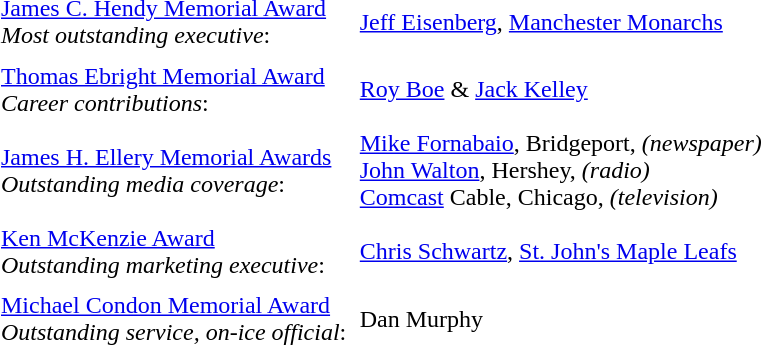<table cellpadding="3" cellspacing="3">
<tr>
<td><a href='#'>James C. Hendy Memorial Award</a><br><em>Most outstanding executive</em>:</td>
<td><a href='#'>Jeff Eisenberg</a>, <a href='#'>Manchester Monarchs</a></td>
</tr>
<tr>
<td><a href='#'>Thomas Ebright Memorial Award</a><br><em>Career contributions</em>:</td>
<td><a href='#'>Roy Boe</a> & <a href='#'>Jack Kelley</a></td>
</tr>
<tr>
<td><a href='#'>James H. Ellery Memorial Awards</a> <br><em>Outstanding media coverage</em>:</td>
<td><a href='#'>Mike Fornabaio</a>, Bridgeport, <em>(newspaper)</em><br><a href='#'>John Walton</a>, Hershey, <em>(radio)</em><br><a href='#'>Comcast</a> Cable, Chicago, <em>(television)</em></td>
</tr>
<tr>
<td><a href='#'>Ken McKenzie Award</a><br><em>Outstanding marketing executive</em>:</td>
<td><a href='#'>Chris Schwartz</a>, <a href='#'>St. John's Maple Leafs</a></td>
</tr>
<tr>
<td><a href='#'>Michael Condon Memorial Award</a><br><em>Outstanding service, on-ice official</em>:</td>
<td>Dan Murphy</td>
</tr>
</table>
